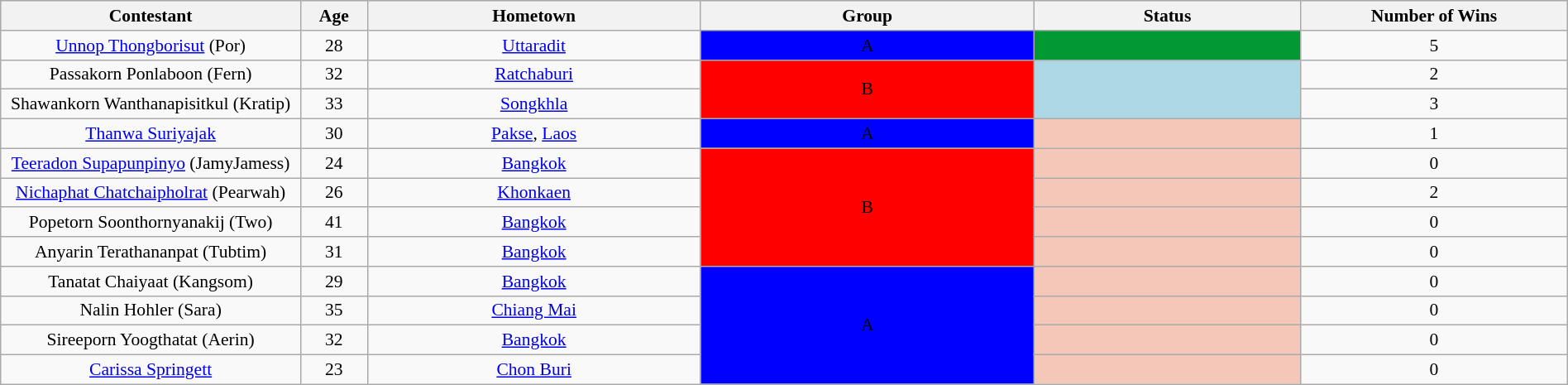<table class="wikitable sortable" style="text-align:center; font-size:90%; width:100%;">
<tr style="background:#C1D8FF;">
<th style="width:18%;">Contestant</th>
<th style="width:4%;">Age</th>
<th style="width:20%;">Hometown</th>
<th style="width:20%;">Group</th>
<th style="width:16%;">Status</th>
<th style="width:16%;">Number of Wins</th>
</tr>
<tr>
<td><a href='#'>Unnop Thongborisut</a> (Por)</td>
<td>28</td>
<td><a href='#'>Uttaradit</a></td>
<td style="background:#0000FF"><span>A</span></td>
<td bgcolor=009933><span> </span></td>
<td>5</td>
</tr>
<tr>
<td>Passakorn Ponlaboon (Fern)</td>
<td>32</td>
<td><a href='#'>Ratchaburi</a></td>
<td rowspan="2" bgcolor=red><span>B</span></td>
<td rowspan="2" bgcolor=lightblue></td>
<td>2</td>
</tr>
<tr>
<td>Shawankorn Wanthanapisitkul (Kratip)</td>
<td>33</td>
<td><a href='#'>Songkhla</a></td>
<td>3</td>
</tr>
<tr>
<td><a href='#'>Thanwa Suriyajak</a></td>
<td>30</td>
<td><a href='#'>Pakse</a>, <a href='#'>Laos</a></td>
<td style="background:#0000FF"><span>A</span></td>
<td style="background:#f4c7b8;"></td>
<td>1</td>
</tr>
<tr>
<td><a href='#'>Teeradon Supapunpinyo</a> (JamyJamess)</td>
<td>24</td>
<td><a href='#'>Bangkok</a></td>
<td rowspan="4" style="background:red"><span>B</span></td>
<td style="background:#f4c7b8;"></td>
<td>0</td>
</tr>
<tr>
<td><a href='#'>Nichaphat Chatchaipholrat</a> (Pearwah)</td>
<td>26</td>
<td><a href='#'>Khonkaen</a></td>
<td style="background:#f4c7b8;"></td>
<td>2</td>
</tr>
<tr>
<td>Popetorn Soonthornyanakij (Two)</td>
<td>41</td>
<td><a href='#'>Bangkok</a></td>
<td style="background:#f4c7b8;"></td>
<td>0</td>
</tr>
<tr>
<td>Anyarin Terathananpat (Tubtim)</td>
<td>31</td>
<td><a href='#'>Bangkok</a></td>
<td style="background:#f4c7b8;"></td>
<td>0</td>
</tr>
<tr>
<td>Tanatat Chaiyaat (Kangsom)</td>
<td>29</td>
<td><a href='#'>Bangkok</a></td>
<td rowspan="4" style="background:#0000FF"><span>A</span></td>
<td style="background:#f4c7b8;"></td>
<td>0</td>
</tr>
<tr>
<td>Nalin Hohler (Sara)</td>
<td>35</td>
<td><a href='#'>Chiang Mai</a></td>
<td style="background:#f4c7b8;"></td>
<td>0</td>
</tr>
<tr>
<td>Sireeporn Yoogthatat (Aerin)</td>
<td>32</td>
<td><a href='#'>Bangkok</a></td>
<td style="background:#f4c7b8;"></td>
<td>0</td>
</tr>
<tr>
<td><a href='#'>Carissa Springett</a></td>
<td>23</td>
<td><a href='#'>Chon Buri</a></td>
<td style="background:#f4c7b8;"></td>
<td>0</td>
</tr>
</table>
